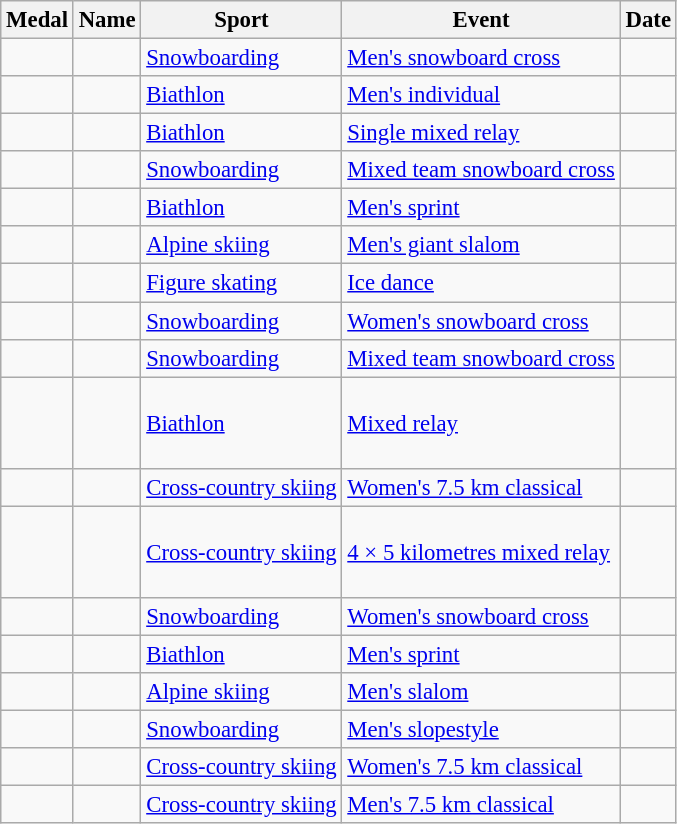<table class="wikitable sortable" style="font-size:95%;">
<tr>
<th>Medal</th>
<th>Name</th>
<th>Sport</th>
<th>Event</th>
<th>Date</th>
</tr>
<tr>
<td></td>
<td></td>
<td><a href='#'>Snowboarding</a></td>
<td><a href='#'>Men's snowboard cross</a></td>
<td></td>
</tr>
<tr>
<td></td>
<td></td>
<td><a href='#'>Biathlon</a></td>
<td><a href='#'>Men's individual</a></td>
<td></td>
</tr>
<tr>
<td></td>
<td><br></td>
<td><a href='#'>Biathlon</a></td>
<td><a href='#'>Single mixed relay</a></td>
<td></td>
</tr>
<tr>
<td></td>
<td><br></td>
<td><a href='#'>Snowboarding</a></td>
<td><a href='#'>Mixed team snowboard cross</a></td>
<td></td>
</tr>
<tr>
<td></td>
<td></td>
<td><a href='#'>Biathlon</a></td>
<td><a href='#'>Men's sprint</a></td>
<td></td>
</tr>
<tr>
<td></td>
<td></td>
<td><a href='#'>Alpine skiing</a></td>
<td><a href='#'>Men's giant slalom</a></td>
<td></td>
</tr>
<tr>
<td></td>
<td><br></td>
<td><a href='#'>Figure skating</a></td>
<td><a href='#'>Ice dance</a></td>
<td></td>
</tr>
<tr>
<td></td>
<td></td>
<td><a href='#'>Snowboarding</a></td>
<td><a href='#'>Women's snowboard cross</a></td>
<td></td>
</tr>
<tr>
<td></td>
<td><br></td>
<td><a href='#'>Snowboarding</a></td>
<td><a href='#'>Mixed team snowboard cross</a></td>
<td></td>
</tr>
<tr>
<td></td>
<td><br><br><br></td>
<td><a href='#'>Biathlon</a></td>
<td><a href='#'>Mixed relay</a></td>
<td></td>
</tr>
<tr>
<td></td>
<td></td>
<td><a href='#'>Cross-country skiing</a></td>
<td><a href='#'>Women's 7.5 km classical</a></td>
<td></td>
</tr>
<tr>
<td></td>
<td><br><br><br></td>
<td><a href='#'>Cross-country skiing</a></td>
<td><a href='#'>4 × 5 kilometres mixed relay</a></td>
<td></td>
</tr>
<tr>
<td></td>
<td></td>
<td><a href='#'>Snowboarding</a></td>
<td><a href='#'>Women's snowboard cross</a></td>
<td></td>
</tr>
<tr>
<td></td>
<td></td>
<td><a href='#'>Biathlon</a></td>
<td><a href='#'>Men's sprint</a></td>
<td></td>
</tr>
<tr>
<td></td>
<td></td>
<td><a href='#'>Alpine skiing</a></td>
<td><a href='#'>Men's slalom</a></td>
<td></td>
</tr>
<tr>
<td></td>
<td></td>
<td><a href='#'>Snowboarding</a></td>
<td><a href='#'>Men's slopestyle</a></td>
<td></td>
</tr>
<tr>
<td></td>
<td></td>
<td><a href='#'>Cross-country skiing</a></td>
<td><a href='#'>Women's 7.5 km classical</a></td>
<td></td>
</tr>
<tr>
<td></td>
<td></td>
<td><a href='#'>Cross-country skiing</a></td>
<td><a href='#'>Men's 7.5 km classical</a></td>
<td></td>
</tr>
</table>
